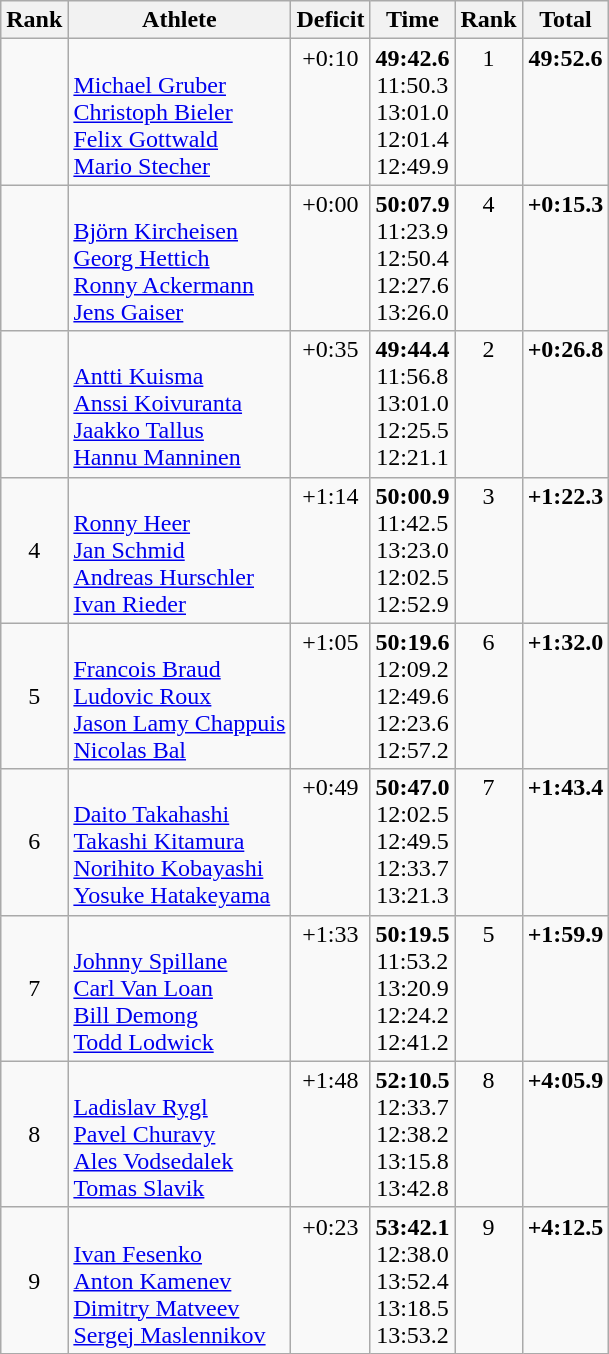<table class="wikitable sortable" style="text-align:center">
<tr>
<th>Rank</th>
<th>Athlete</th>
<th>Deficit</th>
<th>Time</th>
<th>Rank</th>
<th>Total</th>
</tr>
<tr>
<td></td>
<td align=left><br><a href='#'>Michael Gruber</a><br><a href='#'>Christoph Bieler</a><br><a href='#'>Felix Gottwald</a><br><a href='#'>Mario Stecher</a></td>
<td valign=top>+0:10</td>
<td><strong>49:42.6</strong><br>11:50.3<br>13:01.0<br>12:01.4<br>12:49.9</td>
<td valign=top>1</td>
<td valign=top><strong>49:52.6</strong></td>
</tr>
<tr>
<td></td>
<td align=left><br><a href='#'>Björn Kircheisen</a><br><a href='#'>Georg Hettich</a><br><a href='#'>Ronny Ackermann</a><br><a href='#'>Jens Gaiser</a></td>
<td valign=top>+0:00</td>
<td><strong>50:07.9</strong><br>11:23.9<br>12:50.4<br>12:27.6<br>13:26.0</td>
<td valign=top>4</td>
<td valign=top><strong>+0:15.3</strong></td>
</tr>
<tr>
<td></td>
<td align=left><br><a href='#'>Antti Kuisma</a><br><a href='#'>Anssi Koivuranta</a><br><a href='#'>Jaakko Tallus</a><br><a href='#'>Hannu Manninen</a></td>
<td valign=top>+0:35</td>
<td><strong>49:44.4</strong><br>11:56.8<br>13:01.0<br>12:25.5<br>12:21.1</td>
<td valign=top>2</td>
<td valign=top><strong>+0:26.8</strong></td>
</tr>
<tr>
<td>4</td>
<td align=left><br><a href='#'>Ronny Heer</a><br><a href='#'>Jan Schmid</a><br><a href='#'>Andreas Hurschler</a><br><a href='#'>Ivan Rieder</a></td>
<td valign=top>+1:14</td>
<td><strong>50:00.9</strong><br>11:42.5<br>13:23.0<br>12:02.5<br>12:52.9</td>
<td valign=top>3</td>
<td valign=top><strong>+1:22.3</strong></td>
</tr>
<tr>
<td>5</td>
<td align=left><br><a href='#'>Francois Braud</a><br><a href='#'>Ludovic Roux</a><br><a href='#'>Jason Lamy Chappuis</a><br><a href='#'>Nicolas Bal</a></td>
<td valign=top>+1:05</td>
<td><strong>50:19.6</strong><br>12:09.2<br>12:49.6<br>12:23.6<br>12:57.2</td>
<td valign=top>6</td>
<td valign=top><strong>+1:32.0</strong></td>
</tr>
<tr>
<td>6</td>
<td align=left><br><a href='#'>Daito Takahashi</a><br><a href='#'>Takashi Kitamura</a><br><a href='#'>Norihito Kobayashi</a><br><a href='#'>Yosuke Hatakeyama</a></td>
<td valign=top>+0:49</td>
<td><strong>50:47.0</strong><br>12:02.5<br>12:49.5<br>12:33.7<br>13:21.3</td>
<td valign=top>7</td>
<td valign=top><strong>+1:43.4</strong></td>
</tr>
<tr>
<td>7</td>
<td align=left><br><a href='#'>Johnny Spillane</a><br><a href='#'>Carl Van Loan</a><br><a href='#'>Bill Demong</a><br><a href='#'>Todd Lodwick</a></td>
<td valign=top>+1:33</td>
<td><strong>50:19.5</strong><br>11:53.2<br>13:20.9<br>12:24.2<br>12:41.2</td>
<td valign=top>5</td>
<td valign=top><strong>+1:59.9</strong></td>
</tr>
<tr>
<td>8</td>
<td align=left><br><a href='#'>Ladislav Rygl</a><br><a href='#'>Pavel Churavy</a><br><a href='#'>Ales Vodsedalek</a><br><a href='#'>Tomas Slavik</a></td>
<td valign=top>+1:48</td>
<td><strong>52:10.5</strong><br>12:33.7<br>12:38.2<br>13:15.8<br>13:42.8</td>
<td valign=top>8</td>
<td valign=top><strong>+4:05.9</strong></td>
</tr>
<tr>
<td>9</td>
<td align=left><br><a href='#'>Ivan Fesenko</a><br><a href='#'>Anton Kamenev</a><br><a href='#'>Dimitry Matveev</a><br><a href='#'>Sergej Maslennikov</a></td>
<td valign=top>+0:23</td>
<td><strong>53:42.1</strong><br>12:38.0<br>13:52.4<br>13:18.5<br>13:53.2</td>
<td valign=top>9</td>
<td valign=top><strong>+4:12.5</strong></td>
</tr>
</table>
